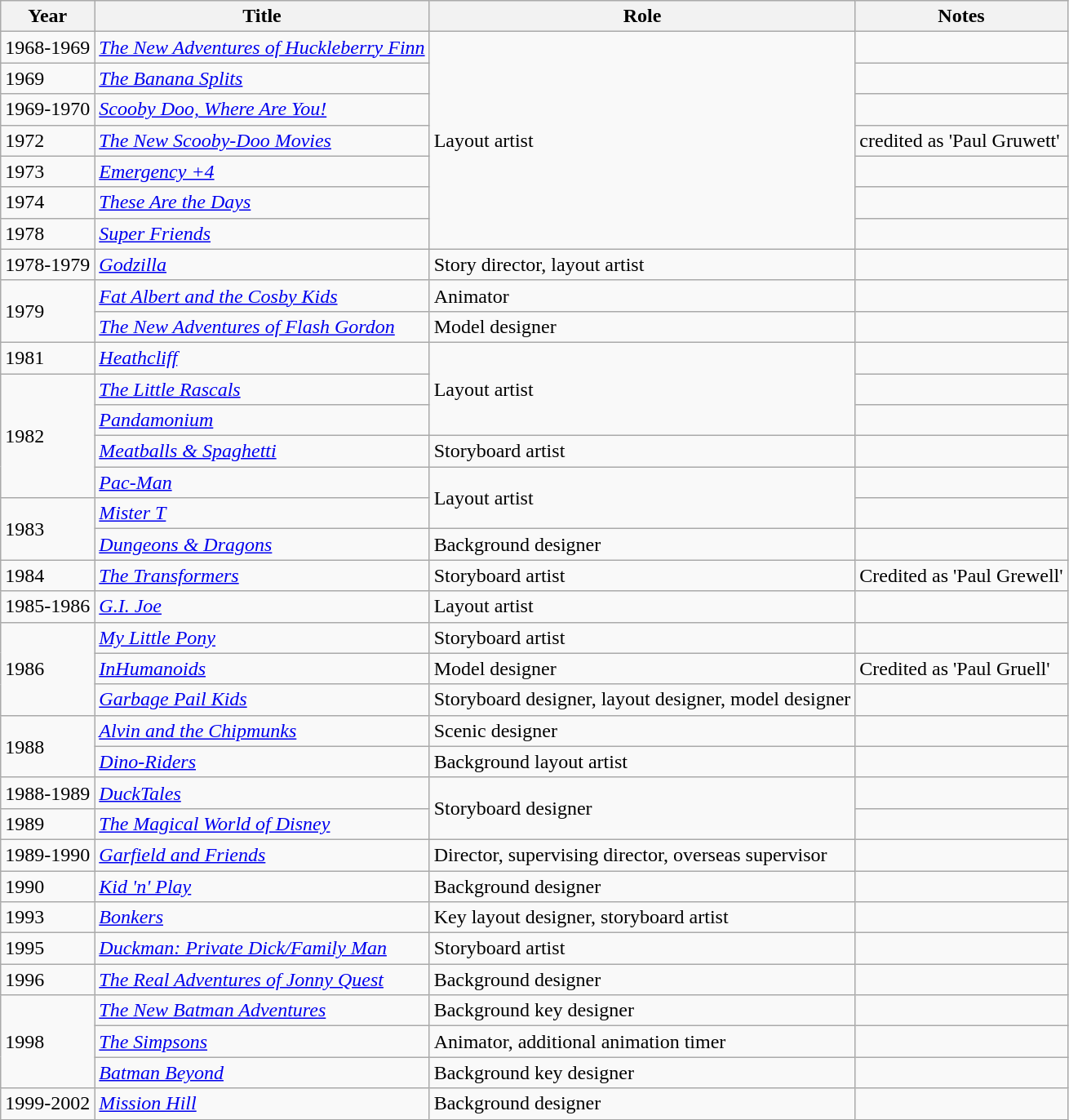<table class="wikitable">
<tr>
<th><strong>Year</strong></th>
<th>Title</th>
<th>Role</th>
<th>Notes</th>
</tr>
<tr>
<td>1968-1969</td>
<td><em><a href='#'>The New Adventures of Huckleberry Finn</a></em></td>
<td rowspan="7">Layout artist</td>
<td></td>
</tr>
<tr>
<td>1969</td>
<td><em><a href='#'>The Banana Splits</a></em></td>
<td></td>
</tr>
<tr>
<td>1969-1970</td>
<td><em><a href='#'>Scooby Doo, Where Are You!</a></em></td>
<td></td>
</tr>
<tr>
<td>1972</td>
<td><em><a href='#'>The New Scooby-Doo Movies</a></em></td>
<td>credited as 'Paul Gruwett'</td>
</tr>
<tr>
<td>1973</td>
<td><em><a href='#'>Emergency +4</a></em></td>
<td></td>
</tr>
<tr>
<td>1974</td>
<td><em><a href='#'>These Are the Days</a></em></td>
<td></td>
</tr>
<tr>
<td>1978</td>
<td><em><a href='#'>Super Friends</a></em></td>
<td></td>
</tr>
<tr>
<td>1978-1979</td>
<td><em><a href='#'>Godzilla</a></em></td>
<td>Story director, layout artist</td>
<td></td>
</tr>
<tr>
<td rowspan="2">1979</td>
<td><em><a href='#'>Fat Albert and the Cosby Kids</a></em></td>
<td>Animator</td>
<td></td>
</tr>
<tr>
<td><em><a href='#'>The New Adventures of Flash Gordon</a></em></td>
<td>Model designer</td>
<td></td>
</tr>
<tr>
<td>1981</td>
<td><em><a href='#'>Heathcliff</a></em></td>
<td rowspan="3">Layout artist</td>
<td></td>
</tr>
<tr>
<td rowspan="4">1982</td>
<td><em><a href='#'>The Little Rascals</a></em></td>
<td></td>
</tr>
<tr>
<td><em><a href='#'>Pandamonium</a></em></td>
<td></td>
</tr>
<tr>
<td><em><a href='#'>Meatballs & Spaghetti</a></em></td>
<td>Storyboard artist</td>
<td></td>
</tr>
<tr>
<td><em><a href='#'>Pac-Man</a></em></td>
<td rowspan="2">Layout artist</td>
<td></td>
</tr>
<tr>
<td rowspan="2">1983</td>
<td><em><a href='#'>Mister T</a></em></td>
<td></td>
</tr>
<tr>
<td><em><a href='#'>Dungeons & Dragons</a></em></td>
<td>Background designer</td>
<td></td>
</tr>
<tr>
<td>1984</td>
<td><em><a href='#'>The Transformers</a></em></td>
<td>Storyboard artist</td>
<td>Credited as 'Paul Grewell'</td>
</tr>
<tr>
<td>1985-1986</td>
<td><em><a href='#'>G.I. Joe</a></em></td>
<td>Layout artist</td>
<td></td>
</tr>
<tr>
<td rowspan="3">1986</td>
<td><em><a href='#'>My Little Pony</a></em></td>
<td>Storyboard artist</td>
<td></td>
</tr>
<tr>
<td><em><a href='#'>InHumanoids</a></em></td>
<td>Model designer</td>
<td>Credited as 'Paul Gruell'</td>
</tr>
<tr>
<td><em><a href='#'>Garbage Pail Kids</a></em></td>
<td>Storyboard designer, layout designer, model designer</td>
<td></td>
</tr>
<tr>
<td rowspan="2">1988</td>
<td><em><a href='#'>Alvin and the Chipmunks</a></em></td>
<td>Scenic designer</td>
<td></td>
</tr>
<tr>
<td><em><a href='#'>Dino-Riders</a></em></td>
<td>Background layout artist</td>
<td></td>
</tr>
<tr>
<td>1988-1989</td>
<td><em><a href='#'>DuckTales</a></em></td>
<td rowspan="2">Storyboard designer</td>
<td></td>
</tr>
<tr>
<td>1989</td>
<td><em><a href='#'>The Magical World of Disney</a></em></td>
<td></td>
</tr>
<tr>
<td>1989-1990</td>
<td><em><a href='#'>Garfield and Friends</a></em></td>
<td>Director, supervising director, overseas supervisor</td>
<td></td>
</tr>
<tr>
<td>1990</td>
<td><em><a href='#'>Kid 'n' Play</a></em></td>
<td>Background designer</td>
<td></td>
</tr>
<tr>
<td>1993</td>
<td><em><a href='#'>Bonkers</a></em></td>
<td>Key layout designer, storyboard artist</td>
<td></td>
</tr>
<tr>
<td>1995</td>
<td><em><a href='#'>Duckman: Private Dick/Family Man</a></em></td>
<td>Storyboard artist</td>
<td></td>
</tr>
<tr>
<td>1996</td>
<td><em><a href='#'>The Real Adventures of Jonny Quest</a></em></td>
<td>Background designer</td>
<td></td>
</tr>
<tr>
<td rowspan="3">1998</td>
<td><em><a href='#'>The New Batman Adventures</a></em></td>
<td>Background key designer</td>
<td></td>
</tr>
<tr>
<td><em><a href='#'>The Simpsons</a></em></td>
<td>Animator, additional animation timer</td>
<td></td>
</tr>
<tr>
<td><em><a href='#'>Batman Beyond</a></em></td>
<td>Background key designer</td>
<td></td>
</tr>
<tr>
<td>1999-2002</td>
<td><em><a href='#'>Mission Hill</a></em></td>
<td>Background designer</td>
<td></td>
</tr>
</table>
